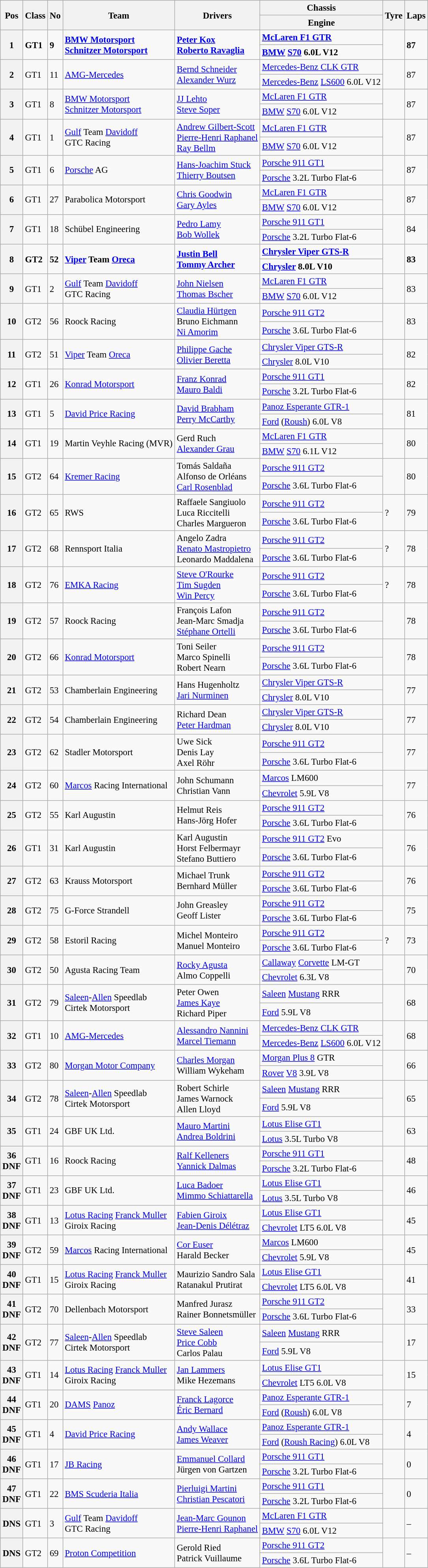<table class="wikitable" style="font-size: 95%;">
<tr>
<th rowspan=2>Pos</th>
<th rowspan=2>Class</th>
<th rowspan=2>No</th>
<th rowspan=2>Team</th>
<th rowspan=2>Drivers</th>
<th>Chassis</th>
<th rowspan=2>Tyre</th>
<th rowspan=2>Laps</th>
</tr>
<tr>
<th>Engine</th>
</tr>
<tr style="font-weight:bold">
<th rowspan=2>1</th>
<td rowspan=2>GT1</td>
<td rowspan=2>9</td>
<td rowspan=2> <a href='#'>BMW Motorsport</a><br> <a href='#'>Schnitzer Motorsport</a></td>
<td rowspan=2> <a href='#'>Peter Kox</a><br> <a href='#'>Roberto Ravaglia</a></td>
<td><a href='#'>McLaren F1 GTR</a></td>
<td rowspan=2></td>
<td rowspan=2>87</td>
</tr>
<tr style="font-weight:bold">
<td><a href='#'>BMW</a> <a href='#'>S70</a> 6.0L V12</td>
</tr>
<tr>
<th rowspan=2>2</th>
<td rowspan=2>GT1</td>
<td rowspan=2>11</td>
<td rowspan=2> <a href='#'>AMG-Mercedes</a></td>
<td rowspan=2> <a href='#'>Bernd Schneider</a><br> <a href='#'>Alexander Wurz</a></td>
<td><a href='#'>Mercedes-Benz CLK GTR</a></td>
<td rowspan=2></td>
<td rowspan=2>87</td>
</tr>
<tr>
<td><a href='#'>Mercedes-Benz</a> <a href='#'>LS600</a> 6.0L V12</td>
</tr>
<tr>
<th rowspan=2>3</th>
<td rowspan=2>GT1</td>
<td rowspan=2>8</td>
<td rowspan=2> <a href='#'>BMW Motorsport</a><br> <a href='#'>Schnitzer Motorsport</a></td>
<td rowspan=2> <a href='#'>JJ Lehto</a><br> <a href='#'>Steve Soper</a></td>
<td><a href='#'>McLaren F1 GTR</a></td>
<td rowspan=2></td>
<td rowspan=2>87</td>
</tr>
<tr>
<td><a href='#'>BMW</a> <a href='#'>S70</a> 6.0L V12</td>
</tr>
<tr>
<th rowspan=2>4</th>
<td rowspan=2>GT1</td>
<td rowspan=2>1</td>
<td rowspan=2> <a href='#'>Gulf</a> Team <a href='#'>Davidoff</a><br> GTC Racing</td>
<td rowspan=2> <a href='#'>Andrew Gilbert-Scott</a><br> <a href='#'>Pierre-Henri Raphanel</a><br> <a href='#'>Ray Bellm</a></td>
<td><a href='#'>McLaren F1 GTR</a></td>
<td rowspan=2></td>
<td rowspan=2>87</td>
</tr>
<tr>
<td><a href='#'>BMW</a> <a href='#'>S70</a> 6.0L V12</td>
</tr>
<tr>
<th rowspan=2>5</th>
<td rowspan=2>GT1</td>
<td rowspan=2>6</td>
<td rowspan=2> <a href='#'>Porsche</a> AG</td>
<td rowspan=2> <a href='#'>Hans-Joachim Stuck</a><br> <a href='#'>Thierry Boutsen</a></td>
<td><a href='#'>Porsche 911 GT1</a></td>
<td rowspan=2></td>
<td rowspan=2>87</td>
</tr>
<tr>
<td><a href='#'>Porsche</a> 3.2L Turbo Flat-6</td>
</tr>
<tr>
<th rowspan=2>6</th>
<td rowspan=2>GT1</td>
<td rowspan=2>27</td>
<td rowspan=2> Parabolica Motorsport</td>
<td rowspan=2> <a href='#'>Chris Goodwin</a><br> <a href='#'>Gary Ayles</a></td>
<td><a href='#'>McLaren F1 GTR</a></td>
<td rowspan=2></td>
<td rowspan=2>87</td>
</tr>
<tr>
<td><a href='#'>BMW</a> <a href='#'>S70</a> 6.0L V12</td>
</tr>
<tr>
<th rowspan=2>7</th>
<td rowspan=2>GT1</td>
<td rowspan=2>18</td>
<td rowspan=2> Schübel Engineering</td>
<td rowspan=2> <a href='#'>Pedro Lamy</a><br> <a href='#'>Bob Wollek</a></td>
<td><a href='#'>Porsche 911 GT1</a></td>
<td rowspan=2></td>
<td rowspan=2>84</td>
</tr>
<tr>
<td><a href='#'>Porsche</a> 3.2L Turbo Flat-6</td>
</tr>
<tr style="font-weight:bold">
<th rowspan=2>8</th>
<td rowspan=2>GT2</td>
<td rowspan=2>52</td>
<td rowspan=2> <a href='#'>Viper</a> Team <a href='#'>Oreca</a></td>
<td rowspan=2> <a href='#'>Justin Bell</a><br> <a href='#'>Tommy Archer</a></td>
<td><a href='#'>Chrysler Viper GTS-R</a></td>
<td rowspan=2></td>
<td rowspan=2>83</td>
</tr>
<tr style="font-weight:bold">
<td><a href='#'>Chrysler</a> 8.0L V10</td>
</tr>
<tr>
<th rowspan=2>9</th>
<td rowspan=2>GT1</td>
<td rowspan=2>2</td>
<td rowspan=2> <a href='#'>Gulf</a> Team <a href='#'>Davidoff</a><br> GTC Racing</td>
<td rowspan=2> <a href='#'>John Nielsen</a><br> <a href='#'>Thomas Bscher</a></td>
<td><a href='#'>McLaren F1 GTR</a></td>
<td rowspan=2></td>
<td rowspan=2>83</td>
</tr>
<tr>
<td><a href='#'>BMW</a> <a href='#'>S70</a> 6.0L V12</td>
</tr>
<tr>
<th rowspan=2>10</th>
<td rowspan=2>GT2</td>
<td rowspan=2>56</td>
<td rowspan=2> Roock Racing</td>
<td rowspan=2> <a href='#'>Claudia Hürtgen</a><br> Bruno Eichmann<br> <a href='#'>Ni Amorim</a></td>
<td><a href='#'>Porsche 911 GT2</a></td>
<td rowspan=2></td>
<td rowspan=2>83</td>
</tr>
<tr>
<td><a href='#'>Porsche</a> 3.6L Turbo Flat-6</td>
</tr>
<tr>
<th rowspan=2>11</th>
<td rowspan=2>GT2</td>
<td rowspan=2>51</td>
<td rowspan=2> <a href='#'>Viper</a> Team <a href='#'>Oreca</a></td>
<td rowspan=2> <a href='#'>Philippe Gache</a><br> <a href='#'>Olivier Beretta</a></td>
<td><a href='#'>Chrysler Viper GTS-R</a></td>
<td rowspan=2></td>
<td rowspan=2>82</td>
</tr>
<tr>
<td><a href='#'>Chrysler</a> 8.0L V10</td>
</tr>
<tr>
<th rowspan=2>12</th>
<td rowspan=2>GT1</td>
<td rowspan=2>26</td>
<td rowspan=2> <a href='#'>Konrad Motorsport</a></td>
<td rowspan=2> <a href='#'>Franz Konrad</a><br> <a href='#'>Mauro Baldi</a></td>
<td><a href='#'>Porsche 911 GT1</a></td>
<td rowspan=2></td>
<td rowspan=2>82</td>
</tr>
<tr>
<td><a href='#'>Porsche</a> 3.2L Turbo Flat-6</td>
</tr>
<tr>
<th rowspan=2>13</th>
<td rowspan=2>GT1</td>
<td rowspan=2>5</td>
<td rowspan=2> <a href='#'>David Price Racing</a></td>
<td rowspan=2> <a href='#'>David Brabham</a><br> <a href='#'>Perry McCarthy</a></td>
<td><a href='#'>Panoz Esperante GTR-1</a></td>
<td rowspan=2></td>
<td rowspan=2>81</td>
</tr>
<tr>
<td><a href='#'>Ford</a> (<a href='#'>Roush</a>) 6.0L V8</td>
</tr>
<tr>
<th rowspan=2>14</th>
<td rowspan=2>GT1</td>
<td rowspan=2>19</td>
<td rowspan=2> Martin Veyhle Racing (MVR)</td>
<td rowspan=2> Gerd Ruch<br> <a href='#'>Alexander Grau</a></td>
<td><a href='#'>McLaren F1 GTR</a></td>
<td rowspan=2></td>
<td rowspan=2>80</td>
</tr>
<tr>
<td><a href='#'>BMW</a> <a href='#'>S70</a> 6.1L V12</td>
</tr>
<tr>
<th rowspan=2>15</th>
<td rowspan=2>GT2</td>
<td rowspan=2>64</td>
<td rowspan=2> <a href='#'>Kremer Racing</a></td>
<td rowspan=2> Tomás Saldaña<br> Alfonso de Orléans<br> <a href='#'>Carl Rosenblad</a></td>
<td><a href='#'>Porsche 911 GT2</a></td>
<td rowspan=2></td>
<td rowspan=2>80</td>
</tr>
<tr>
<td><a href='#'>Porsche</a> 3.6L Turbo Flat-6</td>
</tr>
<tr>
<th rowspan=2>16</th>
<td rowspan=2>GT2</td>
<td rowspan=2>65</td>
<td rowspan=2> RWS</td>
<td rowspan=2> Raffaele Sangiuolo<br> Luca Riccitelli<br> Charles Margueron</td>
<td><a href='#'>Porsche 911 GT2</a></td>
<td rowspan=2>?</td>
<td rowspan=2>79</td>
</tr>
<tr>
<td><a href='#'>Porsche</a> 3.6L Turbo Flat-6</td>
</tr>
<tr>
<th rowspan=2>17</th>
<td rowspan=2>GT2</td>
<td rowspan=2>68</td>
<td rowspan=2> Rennsport Italia</td>
<td rowspan=2> Angelo Zadra<br> <a href='#'>Renato Mastropietro</a><br> Leonardo Maddalena</td>
<td><a href='#'>Porsche 911 GT2</a></td>
<td rowspan=2>?</td>
<td rowspan=2>78</td>
</tr>
<tr>
<td><a href='#'>Porsche</a> 3.6L Turbo Flat-6</td>
</tr>
<tr>
<th rowspan=2>18</th>
<td rowspan=2>GT2</td>
<td rowspan=2>76</td>
<td rowspan=2> <a href='#'>EMKA Racing</a></td>
<td rowspan=2> <a href='#'>Steve O'Rourke</a><br> <a href='#'>Tim Sugden</a><br> <a href='#'>Win Percy</a></td>
<td><a href='#'>Porsche 911 GT2</a></td>
<td rowspan=2>?</td>
<td rowspan=2>78</td>
</tr>
<tr>
<td><a href='#'>Porsche</a> 3.6L Turbo Flat-6</td>
</tr>
<tr>
<th rowspan=2>19</th>
<td rowspan=2>GT2</td>
<td rowspan=2>57</td>
<td rowspan=2> Roock Racing</td>
<td rowspan=2> François Lafon<br> Jean-Marc Smadja<br> <a href='#'>Stéphane Ortelli</a></td>
<td><a href='#'>Porsche 911 GT2</a></td>
<td rowspan=2></td>
<td rowspan=2>78</td>
</tr>
<tr>
<td><a href='#'>Porsche</a> 3.6L Turbo Flat-6</td>
</tr>
<tr>
<th rowspan=2>20</th>
<td rowspan=2>GT2</td>
<td rowspan=2>66</td>
<td rowspan=2> <a href='#'>Konrad Motorsport</a></td>
<td rowspan=2> Toni Seiler<br> Marco Spinelli<br> Robert Nearn</td>
<td><a href='#'>Porsche 911 GT2</a></td>
<td rowspan=2></td>
<td rowspan=2>78</td>
</tr>
<tr>
<td><a href='#'>Porsche</a> 3.6L Turbo Flat-6</td>
</tr>
<tr>
<th rowspan=2>21</th>
<td rowspan=2>GT2</td>
<td rowspan=2>53</td>
<td rowspan=2> Chamberlain Engineering</td>
<td rowspan=2> Hans Hugenholtz<br> <a href='#'>Jari Nurminen</a></td>
<td><a href='#'>Chrysler Viper GTS-R</a></td>
<td rowspan=2></td>
<td rowspan=2>77</td>
</tr>
<tr>
<td><a href='#'>Chrysler</a> 8.0L V10</td>
</tr>
<tr>
<th rowspan=2>22</th>
<td rowspan=2>GT2</td>
<td rowspan=2>54</td>
<td rowspan=2> Chamberlain Engineering</td>
<td rowspan=2> Richard Dean<br> <a href='#'>Peter Hardman</a></td>
<td><a href='#'>Chrysler Viper GTS-R</a></td>
<td rowspan=2></td>
<td rowspan=2>77</td>
</tr>
<tr>
<td><a href='#'>Chrysler</a> 8.0L V10</td>
</tr>
<tr>
<th rowspan=2>23</th>
<td rowspan=2>GT2</td>
<td rowspan=2>62</td>
<td rowspan=2> Stadler Motorsport</td>
<td rowspan=2> Uwe Sick<br> Denis Lay<br> Axel Röhr</td>
<td><a href='#'>Porsche 911 GT2</a></td>
<td rowspan=2></td>
<td rowspan=2>77</td>
</tr>
<tr>
<td><a href='#'>Porsche</a> 3.6L Turbo Flat-6</td>
</tr>
<tr>
<th rowspan=2>24</th>
<td rowspan=2>GT2</td>
<td rowspan=2>60</td>
<td rowspan=2> <a href='#'>Marcos</a> Racing International</td>
<td rowspan=2> John Schumann<br> Christian Vann</td>
<td><a href='#'>Marcos</a> LM600</td>
<td rowspan=2></td>
<td rowspan=2>77</td>
</tr>
<tr>
<td><a href='#'>Chevrolet</a> 5.9L V8</td>
</tr>
<tr>
<th rowspan=2>25</th>
<td rowspan=2>GT2</td>
<td rowspan=2>55</td>
<td rowspan=2> Karl Augustin</td>
<td rowspan=2> Helmut Reis<br> Hans-Jörg Hofer</td>
<td><a href='#'>Porsche 911 GT2</a></td>
<td rowspan=2></td>
<td rowspan=2>76</td>
</tr>
<tr>
<td><a href='#'>Porsche</a> 3.6L Turbo Flat-6</td>
</tr>
<tr>
<th rowspan=2>26</th>
<td rowspan=2>GT1</td>
<td rowspan=2>31</td>
<td rowspan=2> Karl Augustin</td>
<td rowspan=2> Karl Augustin<br> Horst Felbermayr<br> Stefano Buttiero</td>
<td><a href='#'>Porsche 911 GT2</a> Evo</td>
<td rowspan=2></td>
<td rowspan=2>76</td>
</tr>
<tr>
<td><a href='#'>Porsche</a> 3.6L Turbo Flat-6</td>
</tr>
<tr>
<th rowspan=2>27</th>
<td rowspan=2>GT2</td>
<td rowspan=2>63</td>
<td rowspan=2> Krauss Motorsport</td>
<td rowspan=2> Michael Trunk<br> Bernhard Müller</td>
<td><a href='#'>Porsche 911 GT2</a></td>
<td rowspan=2></td>
<td rowspan=2>76</td>
</tr>
<tr>
<td><a href='#'>Porsche</a> 3.6L Turbo Flat-6</td>
</tr>
<tr>
<th rowspan=2>28</th>
<td rowspan=2>GT2</td>
<td rowspan=2>75</td>
<td rowspan=2> G-Force Strandell</td>
<td rowspan=2> John Greasley<br> Geoff Lister</td>
<td><a href='#'>Porsche 911 GT2</a></td>
<td rowspan=2></td>
<td rowspan=2>75</td>
</tr>
<tr>
<td><a href='#'>Porsche</a> 3.6L Turbo Flat-6</td>
</tr>
<tr>
<th rowspan=2>29</th>
<td rowspan=2>GT2</td>
<td rowspan=2>58</td>
<td rowspan=2> Estoril Racing</td>
<td rowspan=2> Michel Monteiro<br> Manuel Monteiro</td>
<td><a href='#'>Porsche 911 GT2</a></td>
<td rowspan=2>?</td>
<td rowspan=2>73</td>
</tr>
<tr>
<td><a href='#'>Porsche</a> 3.6L Turbo Flat-6</td>
</tr>
<tr>
<th rowspan=2>30</th>
<td rowspan=2>GT2</td>
<td rowspan=2>50</td>
<td rowspan=2> Agusta Racing Team</td>
<td rowspan=2> <a href='#'>Rocky Agusta</a><br> Almo Coppelli</td>
<td><a href='#'>Callaway</a> <a href='#'>Corvette</a> LM-GT</td>
<td rowspan=2></td>
<td rowspan=2>70</td>
</tr>
<tr>
<td><a href='#'>Chevrolet</a> 6.3L V8</td>
</tr>
<tr>
<th rowspan=2>31</th>
<td rowspan=2>GT2</td>
<td rowspan=2>79</td>
<td rowspan=2> <a href='#'>Saleen</a>-<a href='#'>Allen</a> Speedlab<br> Cirtek Motorsport</td>
<td rowspan=2> Peter Owen<br> <a href='#'>James Kaye</a><br> Richard Piper</td>
<td><a href='#'>Saleen</a> <a href='#'>Mustang</a> RRR</td>
<td rowspan=2></td>
<td rowspan=2>68</td>
</tr>
<tr>
<td><a href='#'>Ford</a> 5.9L V8</td>
</tr>
<tr>
<th rowspan=2>32</th>
<td rowspan=2>GT1</td>
<td rowspan=2>10</td>
<td rowspan=2> <a href='#'>AMG-Mercedes</a></td>
<td rowspan=2> <a href='#'>Alessandro Nannini</a><br> <a href='#'>Marcel Tiemann</a></td>
<td><a href='#'>Mercedes-Benz CLK GTR</a></td>
<td rowspan=2></td>
<td rowspan=2>68</td>
</tr>
<tr>
<td><a href='#'>Mercedes-Benz</a> <a href='#'>LS600</a> 6.0L V12</td>
</tr>
<tr>
<th rowspan=2>33</th>
<td rowspan=2>GT2</td>
<td rowspan=2>80</td>
<td rowspan=2> <a href='#'>Morgan Motor Company</a></td>
<td rowspan=2> <a href='#'>Charles Morgan</a><br> William Wykeham</td>
<td><a href='#'>Morgan Plus 8</a> GTR</td>
<td rowspan=2></td>
<td rowspan=2>66</td>
</tr>
<tr>
<td><a href='#'>Rover</a> <a href='#'>V8</a> 3.9L V8</td>
</tr>
<tr>
<th rowspan=2>34</th>
<td rowspan=2>GT2</td>
<td rowspan=2>78</td>
<td rowspan=2> <a href='#'>Saleen</a>-<a href='#'>Allen</a> Speedlab<br> Cirtek Motorsport</td>
<td rowspan=2> Robert Schirle<br> James Warnock<br> Allen Lloyd</td>
<td><a href='#'>Saleen</a> <a href='#'>Mustang</a> RRR</td>
<td rowspan=2></td>
<td rowspan=2>65</td>
</tr>
<tr>
<td><a href='#'>Ford</a> 5.9L V8</td>
</tr>
<tr>
<th rowspan=2>35</th>
<td rowspan=2>GT1</td>
<td rowspan=2>24</td>
<td rowspan=2> GBF UK Ltd.</td>
<td rowspan=2> <a href='#'>Mauro Martini</a><br> <a href='#'>Andrea Boldrini</a></td>
<td><a href='#'>Lotus Elise GT1</a></td>
<td rowspan=2></td>
<td rowspan=2>63</td>
</tr>
<tr>
<td><a href='#'>Lotus</a> 3.5L Turbo V8</td>
</tr>
<tr>
<th rowspan=2>36<br>DNF</th>
<td rowspan=2>GT1</td>
<td rowspan=2>16</td>
<td rowspan=2> Roock Racing</td>
<td rowspan=2> <a href='#'>Ralf Kelleners</a><br> <a href='#'>Yannick Dalmas</a></td>
<td><a href='#'>Porsche 911 GT1</a></td>
<td rowspan=2></td>
<td rowspan=2>48</td>
</tr>
<tr>
<td><a href='#'>Porsche</a> 3.2L Turbo Flat-6</td>
</tr>
<tr>
<th rowspan=2>37<br>DNF</th>
<td rowspan=2>GT1</td>
<td rowspan=2>23</td>
<td rowspan=2> GBF UK Ltd.</td>
<td rowspan=2> <a href='#'>Luca Badoer</a><br> <a href='#'>Mimmo Schiattarella</a></td>
<td><a href='#'>Lotus Elise GT1</a></td>
<td rowspan=2></td>
<td rowspan=2>46</td>
</tr>
<tr>
<td><a href='#'>Lotus</a> 3.5L Turbo V8</td>
</tr>
<tr>
<th rowspan=2>38<br>DNF</th>
<td rowspan=2>GT1</td>
<td rowspan=2>13</td>
<td rowspan=2> <a href='#'>Lotus Racing</a> <a href='#'>Franck Muller</a><br> Giroix Racing</td>
<td rowspan=2> <a href='#'>Fabien Giroix</a><br> <a href='#'>Jean-Denis Délétraz</a></td>
<td><a href='#'>Lotus Elise GT1</a></td>
<td rowspan=2></td>
<td rowspan=2>45</td>
</tr>
<tr>
<td><a href='#'>Chevrolet</a> LT5 6.0L V8</td>
</tr>
<tr>
<th rowspan=2>39<br>DNF</th>
<td rowspan=2>GT2</td>
<td rowspan=2>59</td>
<td rowspan=2> <a href='#'>Marcos</a> Racing International</td>
<td rowspan=2> <a href='#'>Cor Euser</a><br> Harald Becker</td>
<td><a href='#'>Marcos</a> LM600</td>
<td rowspan=2></td>
<td rowspan=2>45</td>
</tr>
<tr>
<td><a href='#'>Chevrolet</a> 5.9L V8</td>
</tr>
<tr>
<th rowspan=2>40<br>DNF</th>
<td rowspan=2>GT1</td>
<td rowspan=2>15</td>
<td rowspan=2> <a href='#'>Lotus Racing</a> <a href='#'>Franck Muller</a><br> Giroix Racing</td>
<td rowspan=2> Maurizio Sandro Sala<br> Ratanakul Prutirat</td>
<td><a href='#'>Lotus Elise GT1</a></td>
<td rowspan=2></td>
<td rowspan=2>41</td>
</tr>
<tr>
<td><a href='#'>Chevrolet</a> LT5 6.0L V8</td>
</tr>
<tr>
<th rowspan=2>41<br>DNF</th>
<td rowspan=2>GT2</td>
<td rowspan=2>70</td>
<td rowspan=2> Dellenbach Motorsport</td>
<td rowspan=2> Manfred Jurasz<br> Rainer Bonnetsmüller</td>
<td><a href='#'>Porsche 911 GT2</a></td>
<td rowspan=2></td>
<td rowspan=2>33</td>
</tr>
<tr>
<td><a href='#'>Porsche</a> 3.6L Turbo Flat-6</td>
</tr>
<tr>
<th rowspan=2>42<br>DNF</th>
<td rowspan=2>GT2</td>
<td rowspan=2>77</td>
<td rowspan=2> <a href='#'>Saleen</a>-<a href='#'>Allen</a> Speedlab<br> Cirtek Motorsport</td>
<td rowspan=2> <a href='#'>Steve Saleen</a><br> <a href='#'>Price Cobb</a><br> Carlos Palau</td>
<td><a href='#'>Saleen</a> <a href='#'>Mustang</a> RRR</td>
<td rowspan=2></td>
<td rowspan=2>17</td>
</tr>
<tr>
<td><a href='#'>Ford</a> 5.9L V8</td>
</tr>
<tr>
<th rowspan=2>43<br>DNF</th>
<td rowspan=2>GT1</td>
<td rowspan=2>14</td>
<td rowspan=2> <a href='#'>Lotus Racing</a> <a href='#'>Franck Muller</a><br> Giroix Racing</td>
<td rowspan=2> <a href='#'>Jan Lammers</a><br> Mike Hezemans</td>
<td><a href='#'>Lotus Elise GT1</a></td>
<td rowspan=2></td>
<td rowspan=2>15</td>
</tr>
<tr>
<td><a href='#'>Chevrolet</a> LT5 6.0L V8</td>
</tr>
<tr>
<th rowspan=2>44<br>DNF</th>
<td rowspan=2>GT1</td>
<td rowspan=2>20</td>
<td rowspan=2> <a href='#'>DAMS</a> <a href='#'>Panoz</a></td>
<td rowspan=2> <a href='#'>Franck Lagorce</a><br> <a href='#'>Éric Bernard</a></td>
<td><a href='#'>Panoz Esperante GTR-1</a></td>
<td rowspan=2></td>
<td rowspan=2>7</td>
</tr>
<tr>
<td><a href='#'>Ford</a> (<a href='#'>Roush</a>) 6.0L V8</td>
</tr>
<tr>
<th rowspan=2>45<br>DNF</th>
<td rowspan=2>GT1</td>
<td rowspan=2>4</td>
<td rowspan=2> <a href='#'>David Price Racing</a></td>
<td rowspan=2> <a href='#'>Andy Wallace</a><br> <a href='#'>James Weaver</a></td>
<td><a href='#'>Panoz Esperante GTR-1</a></td>
<td rowspan=2></td>
<td rowspan=2>4</td>
</tr>
<tr>
<td><a href='#'>Ford</a> (<a href='#'>Roush Racing</a>) 6.0L V8</td>
</tr>
<tr>
<th rowspan=2>46<br>DNF</th>
<td rowspan=2>GT1</td>
<td rowspan=2>17</td>
<td rowspan=2> <a href='#'>JB Racing</a></td>
<td rowspan=2> <a href='#'>Emmanuel Collard</a><br> Jürgen von Gartzen</td>
<td><a href='#'>Porsche 911 GT1</a></td>
<td rowspan=2></td>
<td rowspan=2>0</td>
</tr>
<tr>
<td><a href='#'>Porsche</a> 3.2L Turbo Flat-6</td>
</tr>
<tr>
<th rowspan=2>47<br>DNF</th>
<td rowspan=2>GT1</td>
<td rowspan=2>22</td>
<td rowspan=2> <a href='#'>BMS Scuderia Italia</a></td>
<td rowspan=2> <a href='#'>Pierluigi Martini</a><br> <a href='#'>Christian Pescatori</a></td>
<td><a href='#'>Porsche 911 GT1</a></td>
<td rowspan=2></td>
<td rowspan=2>0</td>
</tr>
<tr>
<td><a href='#'>Porsche</a> 3.2L Turbo Flat-6</td>
</tr>
<tr>
<th rowspan=2>DNS</th>
<td rowspan=2>GT1</td>
<td rowspan=2>3</td>
<td rowspan=2> <a href='#'>Gulf</a> Team <a href='#'>Davidoff</a><br> GTC Racing</td>
<td rowspan=2> <a href='#'>Jean-Marc Gounon</a><br> <a href='#'>Pierre-Henri Raphanel</a></td>
<td><a href='#'>McLaren F1 GTR</a></td>
<td rowspan=2></td>
<td rowspan=2>–</td>
</tr>
<tr>
<td><a href='#'>BMW</a> <a href='#'>S70</a> 6.0L V12</td>
</tr>
<tr>
<th rowspan=2>DNS</th>
<td rowspan=2>GT2</td>
<td rowspan=2>69</td>
<td rowspan=2> <a href='#'>Proton Competition</a></td>
<td rowspan=2> Gerold Ried<br> Patrick Vuillaume</td>
<td><a href='#'>Porsche 911 GT2</a></td>
<td rowspan=2></td>
<td rowspan=2>–</td>
</tr>
<tr>
<td><a href='#'>Porsche</a> 3.6L Turbo Flat-6</td>
</tr>
</table>
